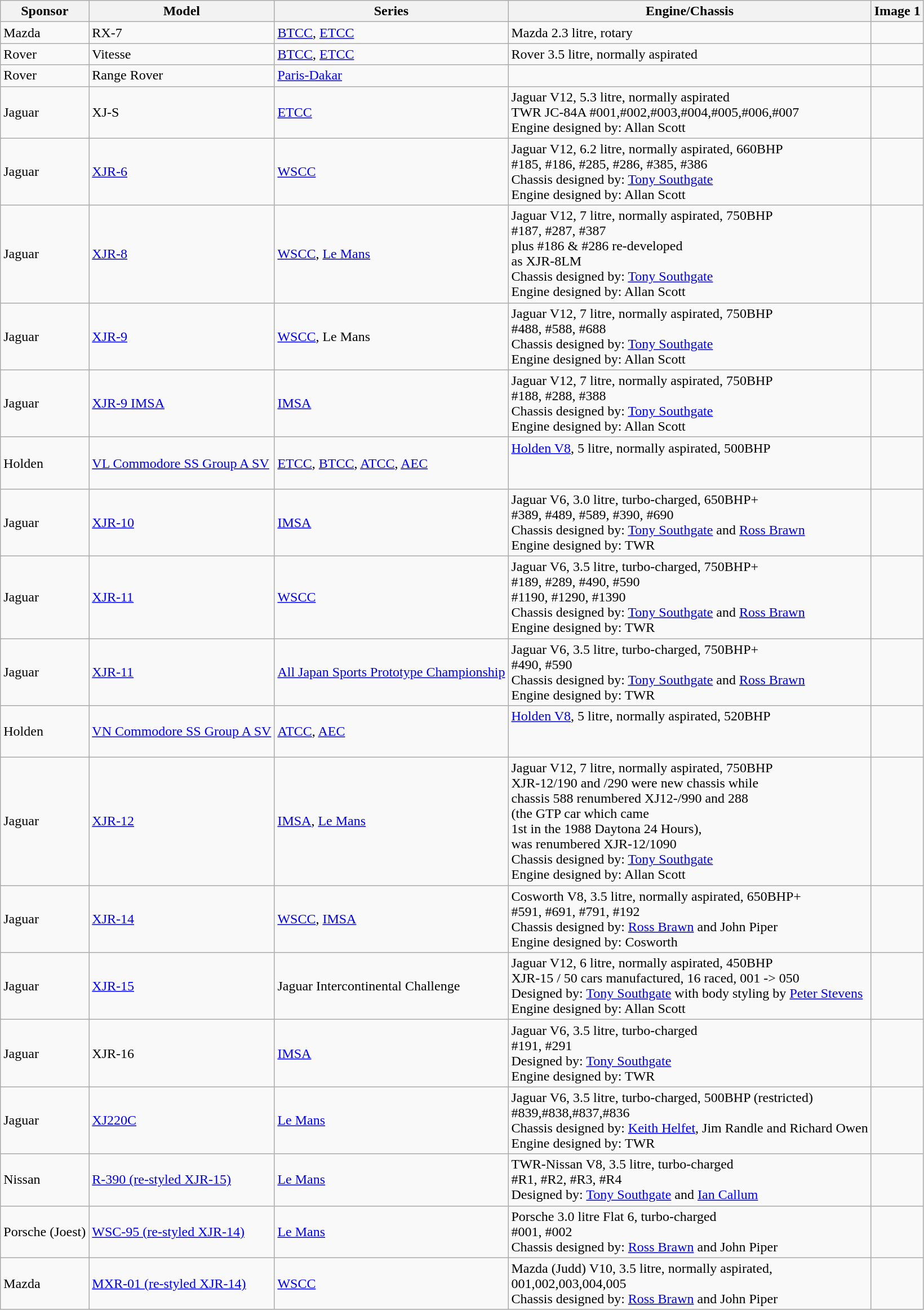<table class="wikitable">
<tr>
<th>Sponsor</th>
<th>Model</th>
<th>Series</th>
<th>Engine/Chassis</th>
<th>Image 1</th>
</tr>
<tr>
<td>Mazda</td>
<td>RX-7</td>
<td><a href='#'>BTCC</a>, <a href='#'>ETCC</a></td>
<td>Mazda 2.3 litre, rotary</td>
<td></td>
</tr>
<tr>
<td>Rover</td>
<td>Vitesse</td>
<td><a href='#'>BTCC</a>, <a href='#'>ETCC</a></td>
<td>Rover 3.5 litre, normally aspirated</td>
<td></td>
</tr>
<tr>
<td>Rover</td>
<td>Range Rover</td>
<td><a href='#'>Paris-Dakar</a></td>
<td Rover 3.5 litre, normally aspirated></td>
</tr>
<tr>
<td>Jaguar</td>
<td>XJ-S</td>
<td><a href='#'>ETCC</a></td>
<td>Jaguar V12, 5.3 litre, normally aspirated<br> TWR JC-84A #001,#002,#003,#004,#005,#006,#007 <br>Engine designed by: Allan Scott</td>
<td></td>
</tr>
<tr>
<td>Jaguar</td>
<td><a href='#'>XJR-6</a></td>
<td><a href='#'>WSCC</a></td>
<td>Jaguar V12, 6.2 litre, normally aspirated, 660BHP<br> #185, #186, #285, #286, #385, #386<br>Chassis designed by: <a href='#'>Tony Southgate</a> <br>Engine designed by: Allan Scott</td>
<td></td>
</tr>
<tr>
<td>Jaguar</td>
<td><a href='#'>XJR-8</a></td>
<td><a href='#'>WSCC</a>, <a href='#'>Le Mans</a></td>
<td>Jaguar V12, 7 litre, normally aspirated, 750BHP<br> #187, #287, #387 <br>plus #186 & #286 re-developed <br> as XJR-8LM<br>Chassis designed by: <a href='#'>Tony Southgate</a><br>Engine designed by: Allan Scott</td>
<td></td>
</tr>
<tr>
<td>Jaguar</td>
<td><a href='#'>XJR-9</a></td>
<td><a href='#'>WSCC</a>, Le Mans</td>
<td>Jaguar V12, 7 litre, normally aspirated, 750BHP<br> #488, #588, #688 <br>Chassis designed by: <a href='#'>Tony Southgate</a><br>Engine designed by: Allan Scott</td>
<td></td>
</tr>
<tr>
<td>Jaguar</td>
<td><a href='#'>XJR-9 IMSA</a></td>
<td><a href='#'>IMSA</a></td>
<td>Jaguar V12, 7 litre, normally aspirated, 750BHP<br> #188, #288, #388 <br>Chassis designed by: <a href='#'>Tony Southgate</a><br>Engine designed by: Allan Scott</td>
<td></td>
</tr>
<tr>
<td>Holden</td>
<td><a href='#'>VL Commodore SS Group A SV</a></td>
<td><a href='#'>ETCC</a>, <a href='#'>BTCC</a>, <a href='#'>ATCC</a>, <a href='#'>AEC</a></td>
<td><a href='#'>Holden V8</a>, 5 litre, normally aspirated, 500BHP<br> <br> <br></td>
<td></td>
</tr>
<tr>
<td>Jaguar</td>
<td><a href='#'>XJR-10</a></td>
<td><a href='#'>IMSA</a></td>
<td>Jaguar V6, 3.0 litre, turbo-charged, 650BHP+ <br>#389, #489, #589, #390, #690 <br>Chassis designed by: <a href='#'>Tony Southgate</a> and <a href='#'>Ross Brawn</a><br>Engine designed by: TWR</td>
<td></td>
</tr>
<tr>
<td>Jaguar</td>
<td><a href='#'>XJR-11</a></td>
<td><a href='#'>WSCC</a></td>
<td>Jaguar V6, 3.5 litre, turbo-charged, 750BHP+ <br>#189, #289, #490, #590 <br> #1190, #1290, #1390<br>Chassis designed by: <a href='#'>Tony Southgate</a> and <a href='#'>Ross Brawn</a><br>Engine designed by: TWR</td>
<td></td>
</tr>
<tr>
<td>Jaguar</td>
<td><a href='#'>XJR-11</a></td>
<td><a href='#'>All Japan Sports Prototype Championship</a></td>
<td>Jaguar V6, 3.5 litre, turbo-charged, 750BHP+ <br>#490, #590 <br>Chassis designed by: <a href='#'>Tony Southgate</a> and <a href='#'>Ross Brawn</a><br>Engine designed by: TWR</td>
<td></td>
</tr>
<tr>
<td>Holden</td>
<td><a href='#'>VN Commodore SS Group A SV</a></td>
<td><a href='#'>ATCC</a>, <a href='#'>AEC</a></td>
<td><a href='#'>Holden V8</a>, 5 litre, normally aspirated, 520BHP<br> <br> <br></td>
<td></td>
</tr>
<tr>
<td>Jaguar</td>
<td><a href='#'>XJR-12</a></td>
<td><a href='#'>IMSA</a>, <a href='#'>Le Mans</a></td>
<td>Jaguar V12, 7 litre, normally aspirated, 750BHP <br>XJR-12/190 and /290 were new chassis while <br>chassis 588 renumbered XJ12-/990 and 288 <br>(the GTP car which came <br>1st in the 1988 Daytona 24 Hours), <br>was renumbered XJR-12/1090<br>Chassis designed by: <a href='#'>Tony Southgate</a><br>Engine designed by: Allan Scott</td>
<td></td>
</tr>
<tr>
<td>Jaguar</td>
<td><a href='#'>XJR-14</a></td>
<td><a href='#'>WSCC</a>, <a href='#'>IMSA</a></td>
<td>Cosworth V8, 3.5 litre, normally aspirated, 650BHP+<br>#591, #691, #791, #192<br>Chassis designed by: <a href='#'>Ross Brawn</a> and John Piper<br>Engine designed by: Cosworth</td>
<td></td>
</tr>
<tr>
<td>Jaguar</td>
<td><a href='#'>XJR-15</a></td>
<td>Jaguar Intercontinental Challenge</td>
<td>Jaguar V12, 6 litre, normally aspirated, 450BHP<br> XJR-15 / 50 cars manufactured, 16 raced, 001 -> 050<br>Designed by: <a href='#'>Tony Southgate</a> with body styling by <a href='#'>Peter Stevens</a><br>Engine designed by: Allan Scott</td>
<td></td>
</tr>
<tr>
<td>Jaguar</td>
<td>XJR-16</td>
<td><a href='#'>IMSA</a></td>
<td>Jaguar V6, 3.5 litre, turbo-charged<br>#191, #291<br>Designed by: <a href='#'>Tony Southgate</a><br>Engine designed by: TWR</td>
<td></td>
</tr>
<tr>
<td>Jaguar</td>
<td><a href='#'>XJ220C</a></td>
<td><a href='#'>Le Mans</a></td>
<td>Jaguar V6, 3.5 litre, turbo-charged, 500BHP (restricted)<br>#839,#838,#837,#836<br>Chassis designed by: <a href='#'>Keith Helfet</a>, Jim Randle and Richard Owen<br>Engine designed by: TWR</td>
<td></td>
</tr>
<tr>
<td>Nissan</td>
<td><a href='#'>R-390 (re-styled XJR-15)</a></td>
<td><a href='#'>Le Mans</a></td>
<td>TWR-Nissan V8, 3.5 litre, turbo-charged<br>#R1, #R2, #R3, #R4<br>Designed by: <a href='#'>Tony Southgate</a> and <a href='#'>Ian Callum</a></td>
<td></td>
</tr>
<tr>
<td>Porsche (Joest)</td>
<td><a href='#'>WSC-95 (re-styled XJR-14)</a></td>
<td><a href='#'>Le Mans</a></td>
<td>Porsche 3.0 litre Flat 6, turbo-charged<br> #001, #002<br>Chassis designed by: <a href='#'>Ross Brawn</a> and John Piper</td>
<td></td>
</tr>
<tr>
<td>Mazda</td>
<td><a href='#'>MXR-01 (re-styled XJR-14)</a></td>
<td><a href='#'>WSCC</a></td>
<td>Mazda (Judd) V10, 3.5 litre, normally aspirated, <br> 001,002,003,004,005<br>Chassis designed by: <a href='#'>Ross Brawn</a> and John Piper</td>
<td></td>
</tr>
</table>
